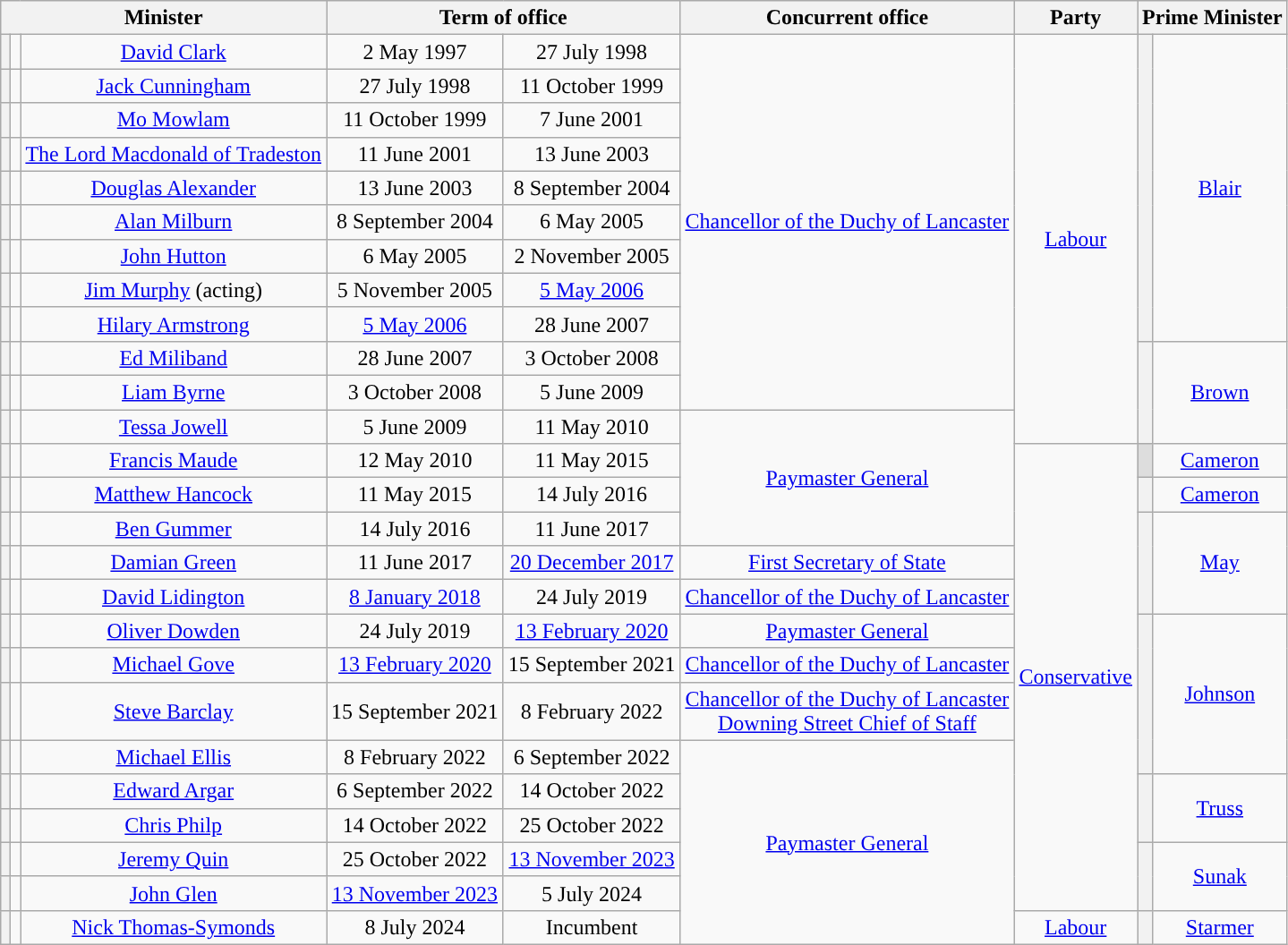<table class="wikitable" style="text-align:center;">
<tr>
<th colspan=3>Minister</th>
<th colspan=2>Term of office</th>
<th>Concurrent office</th>
<th>Party</th>
<th colspan=2>Prime Minister</th>
</tr>
<tr style="height:1em">
<th style="background-color:"></th>
<td></td>
<td><a href='#'>David Clark</a></td>
<td>2 May 1997</td>
<td>27 July 1998</td>
<td rowspan=11><a href='#'>Chancellor of the Duchy of Lancaster</a></td>
<td rowspan=12><a href='#'>Labour</a></td>
<th rowspan=9 style="background-color:"></th>
<td rowspan=9><a href='#'>Blair</a></td>
</tr>
<tr style="height:1em">
<th style="background-color:"></th>
<td></td>
<td><a href='#'>Jack Cunningham</a></td>
<td>27 July 1998</td>
<td>11 October 1999</td>
</tr>
<tr style="height:1em">
<th style="background-color:"></th>
<td></td>
<td><a href='#'>Mo Mowlam</a></td>
<td>11 October 1999</td>
<td>7 June 2001</td>
</tr>
<tr style="height:1em">
<th style="background-color:"></th>
<td></td>
<td><a href='#'>The Lord Macdonald of Tradeston</a></td>
<td>11 June 2001</td>
<td>13 June 2003</td>
</tr>
<tr style="height:1em">
<th style="background-color:"></th>
<td></td>
<td><a href='#'>Douglas Alexander</a></td>
<td>13 June 2003</td>
<td>8 September 2004</td>
</tr>
<tr style="height:1em">
<th style="background-color:"></th>
<td></td>
<td><a href='#'>Alan Milburn</a></td>
<td>8 September 2004</td>
<td>6 May 2005</td>
</tr>
<tr style="height:1em">
<th style="background-color:"></th>
<td></td>
<td><a href='#'>John Hutton</a></td>
<td>6 May 2005</td>
<td>2 November 2005</td>
</tr>
<tr style="height:1em">
<th style="background-color:"></th>
<td></td>
<td><a href='#'>Jim Murphy</a> (acting)</td>
<td>5 November 2005</td>
<td><a href='#'>5 May 2006</a></td>
</tr>
<tr style="height:1em">
<th style="background-color:"></th>
<td></td>
<td><a href='#'>Hilary Armstrong</a></td>
<td><a href='#'>5 May 2006</a></td>
<td>28 June 2007</td>
</tr>
<tr style="height:1em">
<th style="background-color:"></th>
<td></td>
<td><a href='#'>Ed Miliband</a></td>
<td>28 June 2007</td>
<td>3 October 2008</td>
<th rowspan=3 style="background-color:"></th>
<td rowspan=3><a href='#'>Brown</a></td>
</tr>
<tr style="height:1em">
<th style="background-color:"></th>
<td></td>
<td><a href='#'>Liam Byrne</a></td>
<td>3 October 2008</td>
<td>5 June 2009</td>
</tr>
<tr style="height:1em">
<th style="background-color:"></th>
<td></td>
<td><a href='#'>Tessa Jowell</a></td>
<td>5 June 2009</td>
<td>11 May 2010</td>
<td rowspan=4><a href='#'>Paymaster General</a></td>
</tr>
<tr style="height:1em">
<th style="background-color:"></th>
<td></td>
<td><a href='#'>Francis Maude</a></td>
<td>12 May 2010</td>
<td>11 May 2015</td>
<td rowspan=13><a href='#'>Conservative</a></td>
<th style="background-color:#DDD"></th>
<td><a href='#'>Cameron</a><br></td>
</tr>
<tr style="height:1em">
<th style="background-color:"></th>
<td></td>
<td><a href='#'>Matthew Hancock</a></td>
<td>11 May 2015</td>
<td>14 July 2016</td>
<th style="background-color:"></th>
<td><a href='#'>Cameron</a><br></td>
</tr>
<tr style="height:1em">
<th style="background-color:"></th>
<td></td>
<td><a href='#'>Ben Gummer</a></td>
<td>14 July 2016</td>
<td>11 June 2017</td>
<th rowspan=3 style="background-color:"></th>
<td rowspan=3><a href='#'>May</a></td>
</tr>
<tr style="height:1em">
<th style="background-color:"></th>
<td></td>
<td><a href='#'>Damian Green</a></td>
<td>11 June 2017</td>
<td><a href='#'>20 December 2017</a></td>
<td><a href='#'>First Secretary of State</a></td>
</tr>
<tr style="height:1em">
<th style="background-color:"></th>
<td></td>
<td><a href='#'>David Lidington</a></td>
<td><a href='#'>8 January 2018</a></td>
<td>24 July 2019</td>
<td><a href='#'>Chancellor of the Duchy of Lancaster</a></td>
</tr>
<tr style="height:1em">
<th style="background-color:"></th>
<td></td>
<td><a href='#'>Oliver Dowden</a></td>
<td>24 July 2019</td>
<td><a href='#'>13 February 2020</a></td>
<td><a href='#'>Paymaster General</a></td>
<th rowspan=4 style="background-color:"></th>
<td rowspan=4><a href='#'>Johnson</a></td>
</tr>
<tr style="height:1em">
<th style="background-color:"></th>
<td></td>
<td><a href='#'>Michael Gove</a></td>
<td><a href='#'>13 February 2020</a></td>
<td>15 September 2021</td>
<td><a href='#'>Chancellor of the Duchy of Lancaster</a></td>
</tr>
<tr style="height:1em">
<th style="background-color:"></th>
<td></td>
<td><a href='#'>Steve Barclay</a></td>
<td>15 September 2021</td>
<td>8 February 2022</td>
<td><a href='#'>Chancellor of the Duchy of Lancaster</a><br><a href='#'>Downing Street Chief of Staff</a></td>
</tr>
<tr style="height:1em">
<th style="background-color:"></th>
<td></td>
<td><a href='#'>Michael Ellis</a></td>
<td>8 February 2022</td>
<td>6 September 2022</td>
<td rowspan=6><a href='#'>Paymaster General</a></td>
</tr>
<tr style="height:1em">
<th style="background-color:"></th>
<td></td>
<td><a href='#'>Edward Argar</a></td>
<td>6 September 2022</td>
<td>14 October 2022</td>
<th rowspan=2 style="background-color:"></th>
<td rowspan=2><a href='#'>Truss</a></td>
</tr>
<tr style="height:1em">
<th style="background-color:"></th>
<td></td>
<td><a href='#'>Chris Philp</a></td>
<td>14 October 2022</td>
<td>25 October 2022</td>
</tr>
<tr style="height:1em">
<th style="background-color:"></th>
<td></td>
<td><a href='#'>Jeremy Quin</a></td>
<td>25 October 2022</td>
<td><a href='#'>13 November 2023</a></td>
<th rowspan=2 style="background-color:"></th>
<td rowspan=2><a href='#'>Sunak</a></td>
</tr>
<tr style="height:1em">
<th style="background-color:"></th>
<td></td>
<td><a href='#'>John Glen</a></td>
<td><a href='#'>13 November 2023</a></td>
<td>5 July 2024</td>
</tr>
<tr style="height:1em">
<th style="background-color:"></th>
<td></td>
<td><a href='#'>Nick Thomas-Symonds</a></td>
<td>8 July 2024</td>
<td>Incumbent</td>
<td><a href='#'>Labour</a></td>
<th style="background-color:"></th>
<td><a href='#'>Starmer</a></td>
</tr>
</table>
